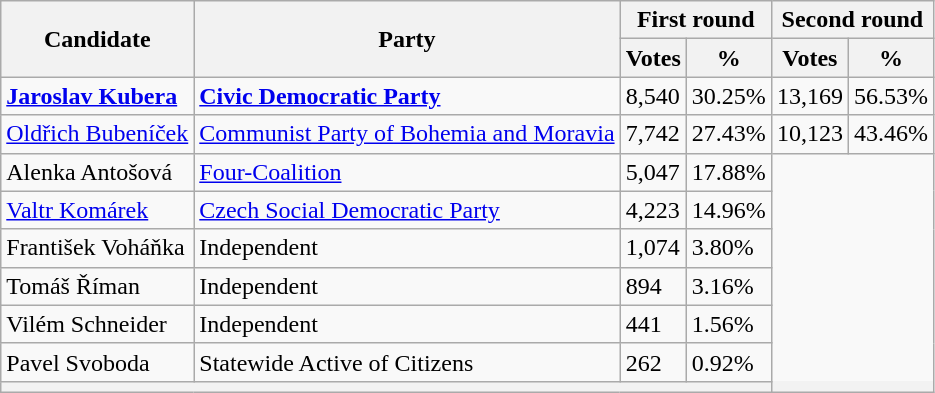<table class=wikitable>
<tr>
<th rowspan=2>Candidate</th>
<th rowspan=2>Party</th>
<th colspan=2>First round</th>
<th colspan=2>Second round</th>
</tr>
<tr>
<th>Votes</th>
<th>%</th>
<th>Votes</th>
<th>%</th>
</tr>
<tr>
<td><strong><a href='#'>Jaroslav Kubera</a></strong></td>
<td><strong><a href='#'>Civic Democratic Party</a></strong></td>
<td>8,540</td>
<td>30.25%</td>
<td>13,169</td>
<td>56.53%</td>
</tr>
<tr>
<td><a href='#'>Oldřich Bubeníček</a></td>
<td><a href='#'>Communist Party of Bohemia and Moravia</a></td>
<td>7,742</td>
<td>27.43%</td>
<td>10,123</td>
<td>43.46%</td>
</tr>
<tr>
<td>Alenka Antošová</td>
<td><a href='#'>Four-Coalition</a></td>
<td>5,047</td>
<td>17.88%</td>
<td colspan=2 rowspan=7></td>
</tr>
<tr>
<td><a href='#'>Valtr Komárek</a></td>
<td><a href='#'>Czech Social Democratic Party</a></td>
<td>4,223</td>
<td>14.96%</td>
</tr>
<tr>
<td>František Voháňka</td>
<td>Independent</td>
<td>1,074</td>
<td>3.80%</td>
</tr>
<tr>
<td>Tomáš Říman</td>
<td>Independent</td>
<td>894</td>
<td>3.16%</td>
</tr>
<tr>
<td>Vilém Schneider</td>
<td>Independent</td>
<td>441</td>
<td>1.56%</td>
</tr>
<tr>
<td>Pavel Svoboda</td>
<td>Statewide Active of Citizens</td>
<td>262</td>
<td>0.92%</td>
</tr>
<tr>
<th colspan=8></th>
</tr>
</table>
